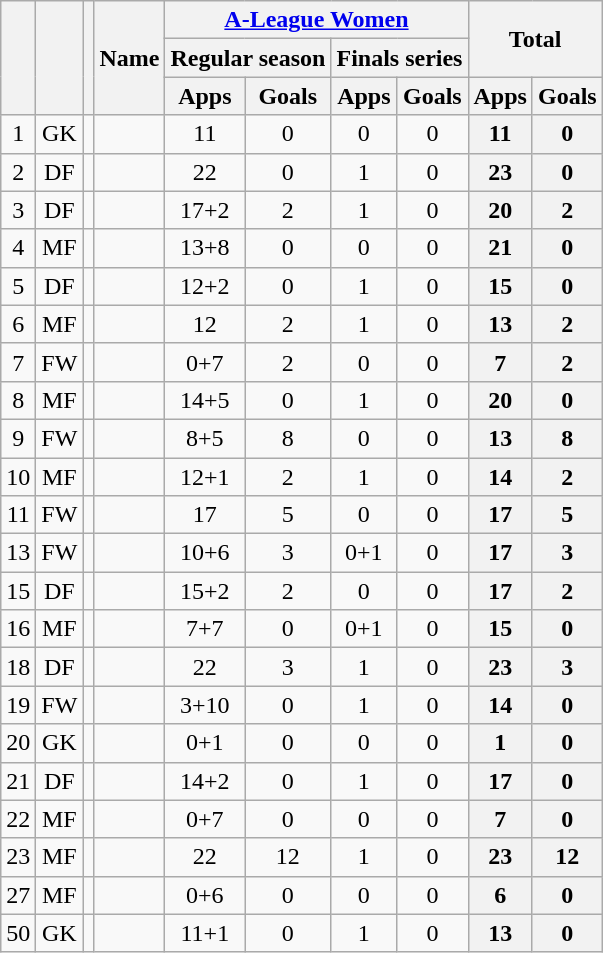<table class="wikitable sortable" style="text-align:center;">
<tr>
<th rowspan="3"></th>
<th rowspan="3"></th>
<th rowspan="3"></th>
<th rowspan="3">Name</th>
<th colspan="4"><a href='#'>A-League Women</a></th>
<th colspan="2" rowspan="2">Total</th>
</tr>
<tr>
<th colspan="2">Regular season</th>
<th colspan="2">Finals series</th>
</tr>
<tr>
<th>Apps</th>
<th>Goals</th>
<th>Apps</th>
<th>Goals</th>
<th>Apps</th>
<th>Goals</th>
</tr>
<tr>
<td>1</td>
<td>GK</td>
<td></td>
<td align="left"><br></td>
<td>11</td>
<td>0<br></td>
<td>0</td>
<td>0<br></td>
<th>11</th>
<th>0</th>
</tr>
<tr>
<td>2</td>
<td>DF</td>
<td></td>
<td align="left"><br></td>
<td>22</td>
<td>0<br></td>
<td>1</td>
<td>0<br></td>
<th>23</th>
<th>0</th>
</tr>
<tr>
<td>3</td>
<td>DF</td>
<td></td>
<td align="left"><br></td>
<td>17+2</td>
<td>2<br></td>
<td>1</td>
<td>0<br></td>
<th>20</th>
<th>2</th>
</tr>
<tr>
<td>4</td>
<td>MF</td>
<td></td>
<td align="left"><br></td>
<td>13+8</td>
<td>0<br></td>
<td>0</td>
<td>0<br></td>
<th>21</th>
<th>0</th>
</tr>
<tr>
<td>5</td>
<td>DF</td>
<td></td>
<td align="left"><br></td>
<td>12+2</td>
<td>0<br></td>
<td>1</td>
<td>0<br></td>
<th>15</th>
<th>0</th>
</tr>
<tr>
<td>6</td>
<td>MF</td>
<td></td>
<td align="left"><br></td>
<td>12</td>
<td>2<br></td>
<td>1</td>
<td>0<br></td>
<th>13</th>
<th>2</th>
</tr>
<tr>
<td>7</td>
<td>FW</td>
<td></td>
<td align="left"><br></td>
<td>0+7</td>
<td>2<br></td>
<td>0</td>
<td>0<br></td>
<th>7</th>
<th>2</th>
</tr>
<tr>
<td>8</td>
<td>MF</td>
<td></td>
<td align="left"><br></td>
<td>14+5</td>
<td>0<br></td>
<td>1</td>
<td>0<br></td>
<th>20</th>
<th>0</th>
</tr>
<tr>
<td>9</td>
<td>FW</td>
<td></td>
<td align="left"><br></td>
<td>8+5</td>
<td>8<br></td>
<td>0</td>
<td>0<br></td>
<th>13</th>
<th>8</th>
</tr>
<tr>
<td>10</td>
<td>MF</td>
<td></td>
<td align="left"><br></td>
<td>12+1</td>
<td>2<br></td>
<td>1</td>
<td>0<br></td>
<th>14</th>
<th>2</th>
</tr>
<tr>
<td>11</td>
<td>FW</td>
<td></td>
<td align="left"><br></td>
<td>17</td>
<td>5<br></td>
<td>0</td>
<td>0<br></td>
<th>17</th>
<th>5</th>
</tr>
<tr>
<td>13</td>
<td>FW</td>
<td></td>
<td align="left"><br></td>
<td>10+6</td>
<td>3<br></td>
<td>0+1</td>
<td>0<br></td>
<th>17</th>
<th>3</th>
</tr>
<tr>
<td>15</td>
<td>DF</td>
<td></td>
<td align="left"><br></td>
<td>15+2</td>
<td>2<br></td>
<td>0</td>
<td>0<br></td>
<th>17</th>
<th>2</th>
</tr>
<tr>
<td>16</td>
<td>MF</td>
<td></td>
<td align="left"><br></td>
<td>7+7</td>
<td>0<br></td>
<td>0+1</td>
<td>0<br></td>
<th>15</th>
<th>0</th>
</tr>
<tr>
<td>18</td>
<td>DF</td>
<td></td>
<td align="left"><br></td>
<td>22</td>
<td>3<br></td>
<td>1</td>
<td>0<br></td>
<th>23</th>
<th>3</th>
</tr>
<tr>
<td>19</td>
<td>FW</td>
<td></td>
<td align="left"><br></td>
<td>3+10</td>
<td>0<br></td>
<td>1</td>
<td>0<br></td>
<th>14</th>
<th>0</th>
</tr>
<tr>
<td>20</td>
<td>GK</td>
<td></td>
<td align="left"><br></td>
<td>0+1</td>
<td>0<br></td>
<td>0</td>
<td>0<br></td>
<th>1</th>
<th>0</th>
</tr>
<tr>
<td>21</td>
<td>DF</td>
<td></td>
<td align="left"><br></td>
<td>14+2</td>
<td>0<br></td>
<td>1</td>
<td>0<br></td>
<th>17</th>
<th>0</th>
</tr>
<tr>
<td>22</td>
<td>MF</td>
<td></td>
<td align="left"><br></td>
<td>0+7</td>
<td>0<br></td>
<td>0</td>
<td>0<br></td>
<th>7</th>
<th>0</th>
</tr>
<tr>
<td>23</td>
<td>MF</td>
<td></td>
<td align="left"><br></td>
<td>22</td>
<td>12<br></td>
<td>1</td>
<td>0<br></td>
<th>23</th>
<th>12</th>
</tr>
<tr>
<td>27</td>
<td>MF</td>
<td></td>
<td align="left"><br></td>
<td>0+6</td>
<td>0<br></td>
<td>0</td>
<td>0<br></td>
<th>6</th>
<th>0</th>
</tr>
<tr>
<td>50</td>
<td>GK</td>
<td></td>
<td align="left"><br></td>
<td>11+1</td>
<td>0<br></td>
<td>1</td>
<td>0<br></td>
<th>13</th>
<th>0</th>
</tr>
</table>
